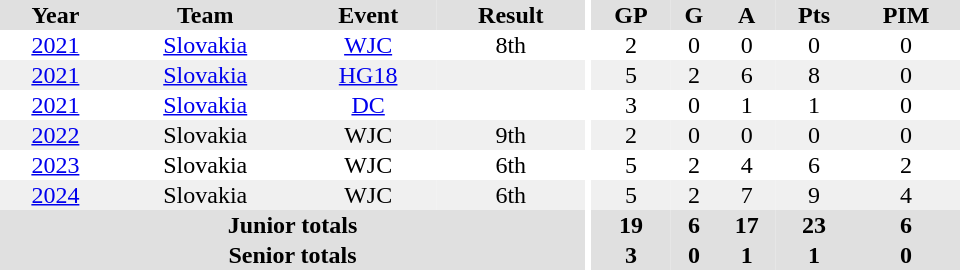<table border="0" cellpadding="1" cellspacing="0" ID="Table3" style="text-align:center; width:40em;">
<tr bgcolor="#e0e0e0">
<th>Year</th>
<th>Team</th>
<th>Event</th>
<th>Result</th>
<th rowspan="100" bgcolor="#ffffff"></th>
<th>GP</th>
<th>G</th>
<th>A</th>
<th>Pts</th>
<th>PIM</th>
</tr>
<tr>
<td><a href='#'>2021</a></td>
<td><a href='#'>Slovakia</a></td>
<td><a href='#'>WJC</a></td>
<td>8th</td>
<td>2</td>
<td>0</td>
<td>0</td>
<td>0</td>
<td>0</td>
</tr>
<tr bgcolor="#f0f0f0">
<td><a href='#'>2021</a></td>
<td><a href='#'>Slovakia</a></td>
<td><a href='#'>HG18</a></td>
<td></td>
<td>5</td>
<td>2</td>
<td>6</td>
<td>8</td>
<td>0</td>
</tr>
<tr>
<td><a href='#'>2021</a></td>
<td><a href='#'>Slovakia</a></td>
<td><a href='#'>DC</a></td>
<td></td>
<td>3</td>
<td>0</td>
<td>1</td>
<td>1</td>
<td>0</td>
</tr>
<tr bgcolor="#f0f0f0">
<td><a href='#'>2022</a></td>
<td>Slovakia</td>
<td>WJC</td>
<td>9th</td>
<td>2</td>
<td>0</td>
<td>0</td>
<td>0</td>
<td>0</td>
</tr>
<tr>
<td><a href='#'>2023</a></td>
<td>Slovakia</td>
<td>WJC</td>
<td>6th</td>
<td>5</td>
<td>2</td>
<td>4</td>
<td>6</td>
<td>2</td>
</tr>
<tr bgcolor="#f0f0f0">
<td><a href='#'>2024</a></td>
<td>Slovakia</td>
<td>WJC</td>
<td>6th</td>
<td>5</td>
<td>2</td>
<td>7</td>
<td>9</td>
<td>4</td>
</tr>
<tr>
</tr>
<tr bgcolor="#e0e0e0">
<th colspan="4">Junior totals</th>
<th>19</th>
<th>6</th>
<th>17</th>
<th>23</th>
<th>6</th>
</tr>
<tr bgcolor="#e0e0e0">
<th colspan="4">Senior totals</th>
<th>3</th>
<th>0</th>
<th>1</th>
<th>1</th>
<th>0</th>
</tr>
</table>
